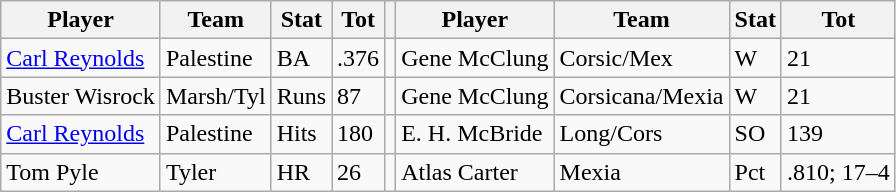<table class="wikitable">
<tr>
<th>Player</th>
<th>Team</th>
<th>Stat</th>
<th>Tot</th>
<th></th>
<th>Player</th>
<th>Team</th>
<th>Stat</th>
<th>Tot</th>
</tr>
<tr>
<td><a href='#'>Carl Reynolds</a></td>
<td>Palestine</td>
<td>BA</td>
<td>.376</td>
<td></td>
<td>Gene McClung</td>
<td>Corsic/Mex</td>
<td>W</td>
<td>21</td>
</tr>
<tr>
<td>Buster Wisrock</td>
<td>Marsh/Tyl</td>
<td>Runs</td>
<td>87</td>
<td></td>
<td>Gene McClung</td>
<td>Corsicana/Mexia</td>
<td>W</td>
<td>21</td>
</tr>
<tr>
<td><a href='#'>Carl Reynolds</a></td>
<td>Palestine</td>
<td>Hits</td>
<td>180</td>
<td></td>
<td>E. H. McBride</td>
<td>Long/Cors</td>
<td>SO</td>
<td>139</td>
</tr>
<tr>
<td>Tom Pyle</td>
<td>Tyler</td>
<td>HR</td>
<td>26</td>
<td></td>
<td>Atlas Carter</td>
<td>Mexia</td>
<td>Pct</td>
<td>.810; 17–4</td>
</tr>
</table>
